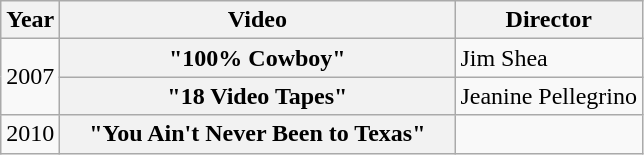<table class="wikitable plainrowheaders">
<tr>
<th>Year</th>
<th style="width:16em;">Video</th>
<th>Director</th>
</tr>
<tr>
<td rowspan="2">2007</td>
<th scope="row">"100% Cowboy"</th>
<td>Jim Shea</td>
</tr>
<tr>
<th scope="row">"18 Video Tapes"</th>
<td>Jeanine Pellegrino</td>
</tr>
<tr>
<td>2010</td>
<th scope="row">"You Ain't Never Been to Texas"</th>
<td></td>
</tr>
</table>
